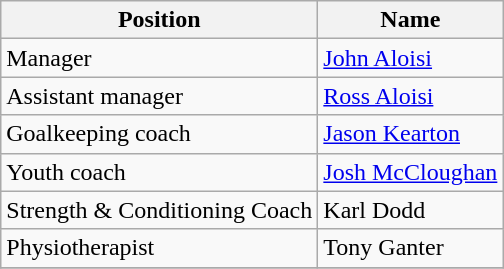<table class="wikitable">
<tr>
<th>Position</th>
<th>Name</th>
</tr>
<tr>
<td>Manager</td>
<td> <a href='#'>John Aloisi</a></td>
</tr>
<tr>
<td>Assistant manager</td>
<td> <a href='#'>Ross Aloisi</a></td>
</tr>
<tr>
<td>Goalkeeping coach</td>
<td> <a href='#'>Jason Kearton</a></td>
</tr>
<tr>
<td>Youth coach</td>
<td> <a href='#'>Josh McCloughan</a></td>
</tr>
<tr>
<td>Strength & Conditioning Coach</td>
<td> Karl Dodd</td>
</tr>
<tr>
<td>Physiotherapist</td>
<td> Tony Ganter</td>
</tr>
<tr>
</tr>
</table>
